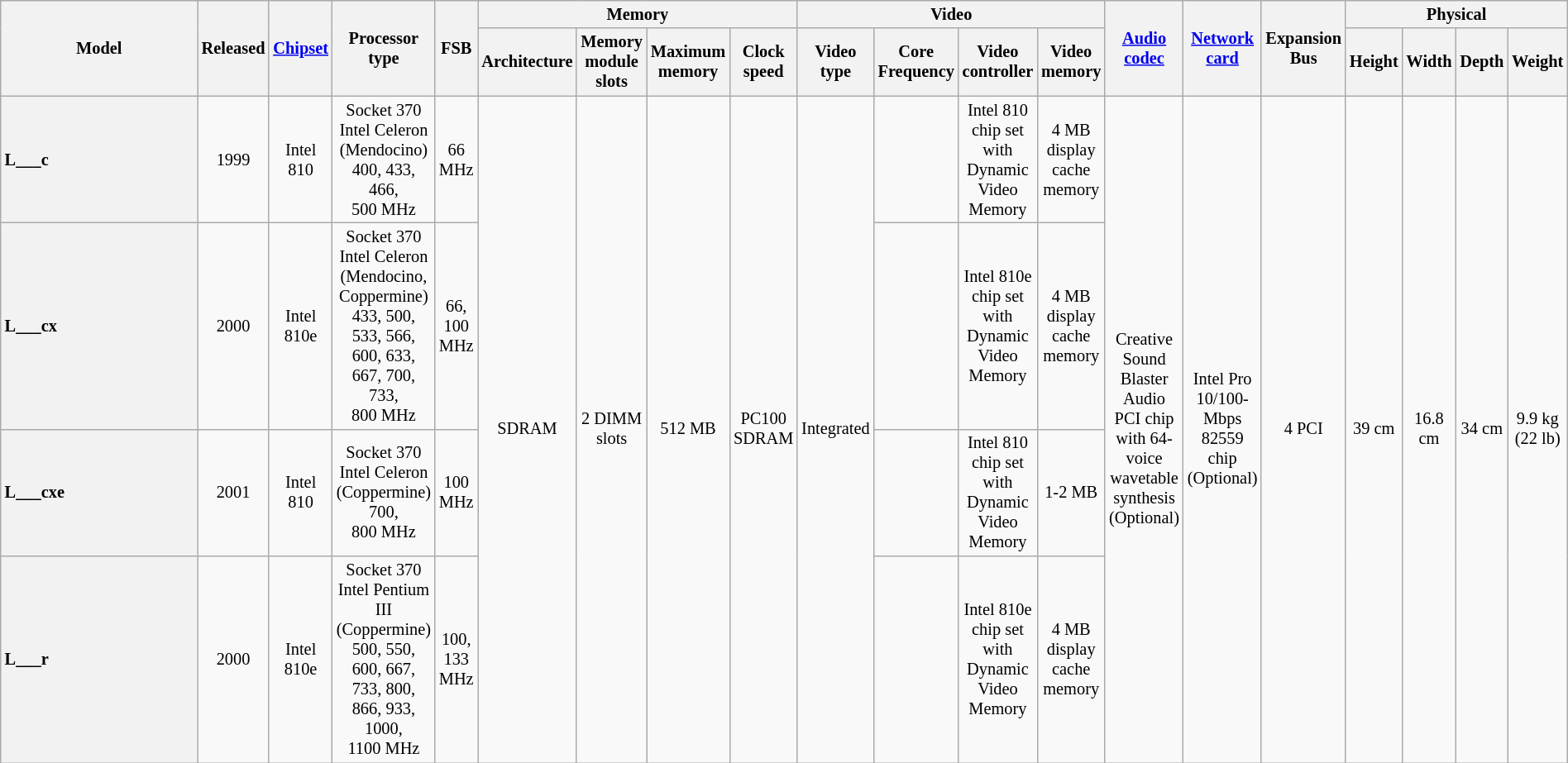<table class="wikitable" style="font-size: 85%; text-align: center; width: 100%;">
<tr>
<th rowspan="2" style="width:12em">Model</th>
<th rowspan="2">Released</th>
<th rowspan="2"><a href='#'>Chipset</a></th>
<th rowspan="2" style="text-align:center;">Processor type</th>
<th rowspan="2">FSB</th>
<th colspan="4" style="text-align:center;">Memory</th>
<th colspan="4" style="text-align:center;">Video</th>
<th rowspan="2"><a href='#'>Audio codec</a></th>
<th rowspan="2"><a href='#'>Network card</a></th>
<th rowspan="2">Expansion Bus</th>
<th colspan="4" style="text-align:center;">Physical</th>
</tr>
<tr>
<th>Architecture</th>
<th>Memory module slots</th>
<th>Maximum memory</th>
<th>Clock speed</th>
<th>Video type</th>
<th>Core Frequency</th>
<th>Video controller</th>
<th>Video memory</th>
<th>Height</th>
<th>Width</th>
<th>Depth</th>
<th>Weight</th>
</tr>
<tr>
<th style="text-align:left;">L___c</th>
<td>1999</td>
<td>Intel 810</td>
<td>Socket 370<br>Intel Celeron (Mendocino)<br>400, 433, 466, 500 MHz</td>
<td>66 MHz</td>
<td rowspan="4">SDRAM</td>
<td rowspan="4">2 DIMM slots</td>
<td rowspan="4">512 MB</td>
<td rowspan="4">PC100 SDRAM</td>
<td rowspan="4">Integrated</td>
<td></td>
<td>Intel 810 chip set with Dynamic Video Memory</td>
<td>4 MB display cache memory</td>
<td rowspan="4">Creative Sound Blaster Audio PCI chip with 64-voice wavetable synthesis (Optional)</td>
<td rowspan="4">Intel Pro 10/100-Mbps 82559 chip (Optional)</td>
<td rowspan="4">4 PCI</td>
<td rowspan="4">39 cm</td>
<td rowspan="4">16.8 cm</td>
<td rowspan="4">34 cm</td>
<td rowspan="4">9.9 kg (22 lb)</td>
</tr>
<tr>
<th style="text-align:left;">L___cx</th>
<td>2000</td>
<td>Intel 810e</td>
<td>Socket 370<br>Intel Celeron (Mendocino, Coppermine)<br>433, 500, 533, 566, 600, 633, 667, 700, 733, 800 MHz</td>
<td>66, 100 MHz</td>
<td></td>
<td>Intel 810e chip set with Dynamic Video Memory</td>
<td>4 MB display cache memory</td>
</tr>
<tr>
<th style="text-align:left;">L___cxe</th>
<td>2001</td>
<td>Intel 810</td>
<td>Socket 370<br>Intel Celeron (Coppermine)<br>700, 800 MHz</td>
<td>100 MHz</td>
<td></td>
<td>Intel 810 chip set with Dynamic Video Memory</td>
<td>1-2 MB</td>
</tr>
<tr>
<th style="text-align:left;">L___r</th>
<td>2000</td>
<td>Intel 810e</td>
<td>Socket 370<br>Intel Pentium III (Coppermine)<br>500, 550, 600, 667, 733, 800, 866, 933, 1000, 1100 MHz</td>
<td>100, 133 MHz</td>
<td></td>
<td>Intel 810e chip set with Dynamic Video Memory</td>
<td>4 MB display cache memory</td>
</tr>
</table>
